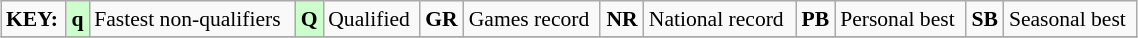<table class="wikitable" style="margin:0.5em auto; font-size:90%;position:relative;" width=60%>
<tr>
<td><strong>KEY:</strong></td>
<td bgcolor=ccffcc align=center><strong>q</strong></td>
<td>Fastest non-qualifiers</td>
<td bgcolor=ccffcc align=center><strong>Q</strong></td>
<td>Qualified</td>
<td align=center><strong>GR</strong></td>
<td>Games record</td>
<td align=center><strong>NR</strong></td>
<td>National record</td>
<td align=center><strong>PB</strong></td>
<td>Personal best</td>
<td align=center><strong>SB</strong></td>
<td>Seasonal best</td>
</tr>
<tr>
</tr>
</table>
